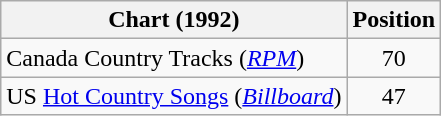<table class="wikitable sortable">
<tr>
<th scope="col">Chart (1992)</th>
<th scope="col">Position</th>
</tr>
<tr>
<td>Canada Country Tracks (<em><a href='#'>RPM</a></em>)</td>
<td align="center">70</td>
</tr>
<tr>
<td>US <a href='#'>Hot Country Songs</a> (<em><a href='#'>Billboard</a></em>)</td>
<td align="center">47</td>
</tr>
</table>
